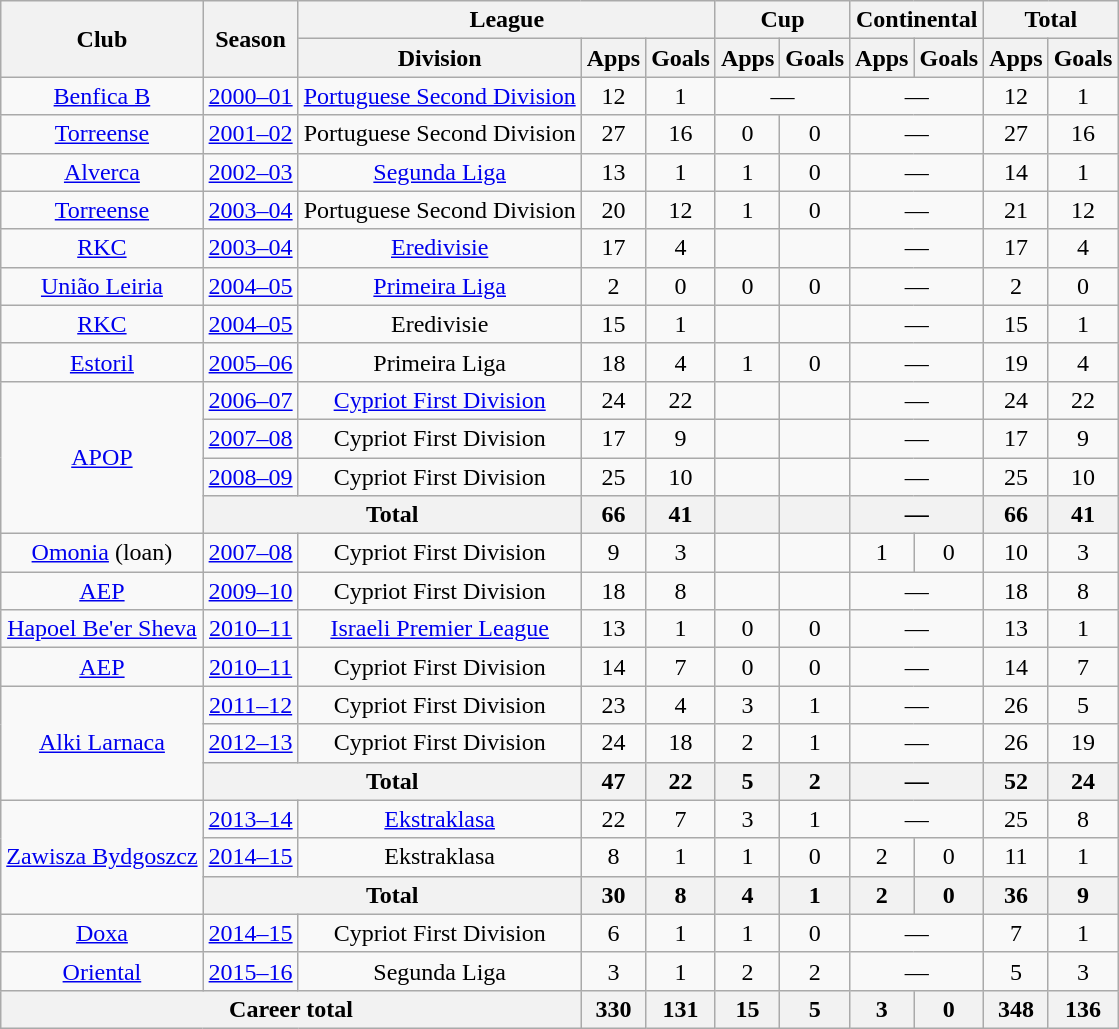<table class="wikitable" style="text-align: center;">
<tr>
<th rowspan="2">Club</th>
<th rowspan="2">Season</th>
<th colspan="3">League</th>
<th colspan="2">Cup</th>
<th colspan="2">Continental</th>
<th colspan="2">Total</th>
</tr>
<tr>
<th>Division</th>
<th>Apps</th>
<th>Goals</th>
<th>Apps</th>
<th>Goals</th>
<th>Apps</th>
<th>Goals</th>
<th>Apps</th>
<th>Goals</th>
</tr>
<tr>
<td rowspan="1"><a href='#'>Benfica B</a></td>
<td><a href='#'>2000–01</a></td>
<td><a href='#'>Portuguese Second Division</a></td>
<td>12</td>
<td>1</td>
<td colspan="2">—</td>
<td colspan="2">—</td>
<td>12</td>
<td>1</td>
</tr>
<tr>
<td rowspan="1"><a href='#'>Torreense</a></td>
<td><a href='#'>2001–02</a></td>
<td>Portuguese Second Division</td>
<td>27</td>
<td>16</td>
<td>0</td>
<td>0</td>
<td colspan="2">—</td>
<td>27</td>
<td>16</td>
</tr>
<tr>
<td rowspan="1"><a href='#'>Alverca</a></td>
<td><a href='#'>2002–03</a></td>
<td><a href='#'>Segunda Liga</a></td>
<td>13</td>
<td>1</td>
<td>1</td>
<td>0</td>
<td colspan="2">—</td>
<td>14</td>
<td>1</td>
</tr>
<tr>
<td rowspan="1"><a href='#'>Torreense</a></td>
<td><a href='#'>2003–04</a></td>
<td>Portuguese Second Division</td>
<td>20</td>
<td>12</td>
<td>1</td>
<td>0</td>
<td colspan="2">—</td>
<td>21</td>
<td>12</td>
</tr>
<tr>
<td rowspan="1"><a href='#'>RKC</a></td>
<td><a href='#'>2003–04</a></td>
<td><a href='#'>Eredivisie</a></td>
<td>17</td>
<td>4</td>
<td></td>
<td></td>
<td colspan="2">—</td>
<td>17</td>
<td>4</td>
</tr>
<tr>
<td rowspan="1"><a href='#'>União Leiria</a></td>
<td><a href='#'>2004–05</a></td>
<td><a href='#'>Primeira Liga</a></td>
<td>2</td>
<td>0</td>
<td>0</td>
<td>0</td>
<td colspan="2">—</td>
<td>2</td>
<td>0</td>
</tr>
<tr>
<td rowspan="1"><a href='#'>RKC</a></td>
<td><a href='#'>2004–05</a></td>
<td>Eredivisie</td>
<td>15</td>
<td>1</td>
<td></td>
<td></td>
<td colspan="2">—</td>
<td>15</td>
<td>1</td>
</tr>
<tr>
<td rowspan="1"><a href='#'>Estoril</a></td>
<td><a href='#'>2005–06</a></td>
<td>Primeira Liga</td>
<td>18</td>
<td>4</td>
<td>1</td>
<td>0</td>
<td colspan="2">—</td>
<td>19</td>
<td>4</td>
</tr>
<tr>
<td rowspan="4"><a href='#'>APOP</a></td>
<td><a href='#'>2006–07</a></td>
<td><a href='#'>Cypriot First Division</a></td>
<td>24</td>
<td>22</td>
<td></td>
<td></td>
<td colspan="2">—</td>
<td>24</td>
<td>22</td>
</tr>
<tr>
<td><a href='#'>2007–08</a></td>
<td>Cypriot First Division</td>
<td>17</td>
<td>9</td>
<td></td>
<td></td>
<td colspan="2">—</td>
<td>17</td>
<td>9</td>
</tr>
<tr>
<td><a href='#'>2008–09</a></td>
<td>Cypriot First Division</td>
<td>25</td>
<td>10</td>
<td></td>
<td></td>
<td colspan="2">—</td>
<td>25</td>
<td>10</td>
</tr>
<tr>
<th colspan="2">Total</th>
<th>66</th>
<th>41</th>
<th></th>
<th></th>
<th colspan="2">—</th>
<th>66</th>
<th>41</th>
</tr>
<tr>
<td rowspan="1"><a href='#'>Omonia</a> (loan)</td>
<td><a href='#'>2007–08</a></td>
<td>Cypriot First Division</td>
<td>9</td>
<td>3</td>
<td></td>
<td></td>
<td>1</td>
<td>0</td>
<td>10</td>
<td>3</td>
</tr>
<tr>
<td rowspan="1"><a href='#'>AEP</a></td>
<td><a href='#'>2009–10</a></td>
<td>Cypriot First Division</td>
<td>18</td>
<td>8</td>
<td></td>
<td></td>
<td colspan="2">—</td>
<td>18</td>
<td>8</td>
</tr>
<tr>
<td rowspan="1"><a href='#'>Hapoel Be'er Sheva</a></td>
<td><a href='#'>2010–11</a></td>
<td><a href='#'>Israeli Premier League</a></td>
<td>13</td>
<td>1</td>
<td>0</td>
<td>0</td>
<td colspan="2">—</td>
<td>13</td>
<td>1</td>
</tr>
<tr>
<td rowspan="1"><a href='#'>AEP</a></td>
<td><a href='#'>2010–11</a></td>
<td>Cypriot First Division</td>
<td>14</td>
<td>7</td>
<td>0</td>
<td>0</td>
<td colspan="2">—</td>
<td>14</td>
<td>7</td>
</tr>
<tr>
<td rowspan="3"><a href='#'>Alki Larnaca</a></td>
<td><a href='#'>2011–12</a></td>
<td>Cypriot First Division</td>
<td>23</td>
<td>4</td>
<td>3</td>
<td>1</td>
<td colspan="2">—</td>
<td>26</td>
<td>5</td>
</tr>
<tr>
<td><a href='#'>2012–13</a></td>
<td>Cypriot First Division</td>
<td>24</td>
<td>18</td>
<td>2</td>
<td>1</td>
<td colspan="2">—</td>
<td>26</td>
<td>19</td>
</tr>
<tr>
<th colspan="2">Total</th>
<th>47</th>
<th>22</th>
<th>5</th>
<th>2</th>
<th colspan="2">—</th>
<th>52</th>
<th>24</th>
</tr>
<tr>
<td rowspan="3"><a href='#'>Zawisza Bydgoszcz</a></td>
<td><a href='#'>2013–14</a></td>
<td><a href='#'>Ekstraklasa</a></td>
<td>22</td>
<td>7</td>
<td>3</td>
<td>1</td>
<td colspan="2">—</td>
<td>25</td>
<td>8</td>
</tr>
<tr>
<td><a href='#'>2014–15</a></td>
<td>Ekstraklasa</td>
<td>8</td>
<td>1</td>
<td>1</td>
<td>0</td>
<td>2</td>
<td>0</td>
<td>11</td>
<td>1</td>
</tr>
<tr>
<th colspan="2">Total</th>
<th>30</th>
<th>8</th>
<th>4</th>
<th>1</th>
<th>2</th>
<th>0</th>
<th>36</th>
<th>9</th>
</tr>
<tr>
<td rowspan="1"><a href='#'>Doxa</a></td>
<td><a href='#'>2014–15</a></td>
<td>Cypriot First Division</td>
<td>6</td>
<td>1</td>
<td>1</td>
<td>0</td>
<td colspan="2">—</td>
<td>7</td>
<td>1</td>
</tr>
<tr>
<td rowspan="1"><a href='#'>Oriental</a></td>
<td><a href='#'>2015–16</a></td>
<td>Segunda Liga</td>
<td>3</td>
<td>1</td>
<td>2</td>
<td>2</td>
<td colspan="2">—</td>
<td>5</td>
<td>3</td>
</tr>
<tr>
<th colspan="3">Career total</th>
<th>330</th>
<th>131</th>
<th>15</th>
<th>5</th>
<th>3</th>
<th>0</th>
<th>348</th>
<th>136</th>
</tr>
</table>
